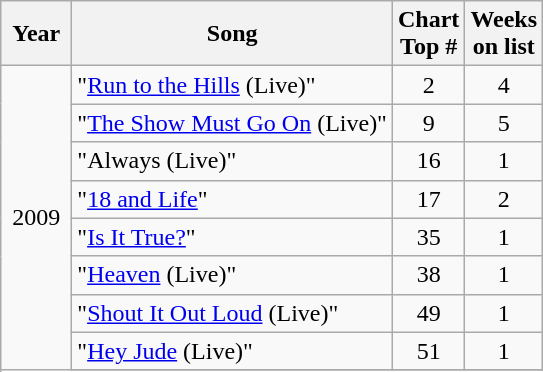<table class="wikitable">
<tr>
<th width="40">Year</th>
<th>Song</th>
<th width="40">Chart Top #</th>
<th width="40">Weeks on list</th>
</tr>
<tr>
<td align="center" rowspan=9>2009</td>
<td>"<a href='#'>Run to the Hills</a> (Live)"</td>
<td align="center">2</td>
<td align="center">4</td>
</tr>
<tr>
<td>"<a href='#'>The Show Must Go On</a> (Live)"</td>
<td align="center">9</td>
<td align="center">5</td>
</tr>
<tr>
<td>"Always (Live)"</td>
<td align="center">16</td>
<td align="center">1</td>
</tr>
<tr>
<td>"<a href='#'>18 and Life</a>"</td>
<td align="center">17</td>
<td align="center">2</td>
</tr>
<tr>
<td>"<a href='#'>Is It True?</a>"</td>
<td align="center">35</td>
<td align="center">1</td>
</tr>
<tr>
<td>"<a href='#'>Heaven</a> (Live)"</td>
<td align="center">38</td>
<td align="center">1</td>
</tr>
<tr>
<td>"<a href='#'>Shout It Out Loud</a> (Live)"</td>
<td align="center">49</td>
<td align="center">1</td>
</tr>
<tr>
<td>"<a href='#'>Hey Jude</a> (Live)"</td>
<td align="center">51</td>
<td align="center">1</td>
</tr>
<tr>
</tr>
</table>
